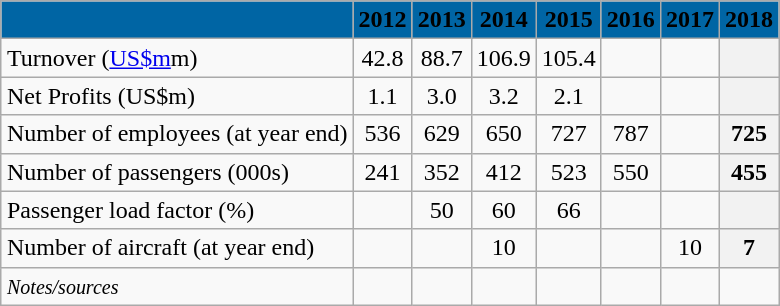<table class="wikitable"  style="margin:1em auto;">
<tr>
<th style="background: #0065a4;"><span></span></th>
<th style="background: #0065a4;"><span>2012</span></th>
<th style="background: #0065a4;"><span>2013</span></th>
<th style="background: #0065a4;"><span>2014</span></th>
<th style="background: #0065a4;"><span>2015</span></th>
<th style="background: #0065a4;"><span>2016</span></th>
<th style="background: #0065a4;"><span>2017</span></th>
<th style="background: #0065a4;"><span>2018</span></th>
</tr>
<tr>
<td>Turnover (<a href='#'>US$m</a>m)</td>
<td align=center>42.8</td>
<td align=center>88.7</td>
<td align=center>106.9</td>
<td align=center>105.4</td>
<td align=center></td>
<td align=center></td>
<th align=center></th>
</tr>
<tr>
<td>Net Profits (US$m)</td>
<td align=center>1.1</td>
<td align=center>3.0</td>
<td align=center>3.2</td>
<td align=center>2.1</td>
<td align=center></td>
<td align=center></td>
<th align=center></th>
</tr>
<tr>
<td>Number of employees (at year end)</td>
<td align=center>536</td>
<td align=center>629</td>
<td align=center>650</td>
<td align=center>727</td>
<td align=center>787</td>
<td align=center></td>
<th align=center>725</th>
</tr>
<tr>
<td>Number of passengers (000s)</td>
<td align=center>241</td>
<td align=center>352</td>
<td align=center>412</td>
<td align=center>523</td>
<td align=center>550</td>
<td align=center></td>
<th align=center>455</th>
</tr>
<tr>
<td>Passenger load factor (%)</td>
<td align=center></td>
<td align=center>50</td>
<td align=center>60</td>
<td align=center>66</td>
<td align=center></td>
<td align=center></td>
<th align=center></th>
</tr>
<tr>
<td>Number of aircraft (at year end)</td>
<td align=center></td>
<td align=center></td>
<td align=center>10</td>
<td align=center></td>
<td align=center></td>
<td align=center>10</td>
<th align=center>7</th>
</tr>
<tr>
<td><small><em>Notes/sources</em></small></td>
<td align=center></td>
<td align=center></td>
<td align=center></td>
<td align=center></td>
<td align=center></td>
<td align=center></td>
<td align=center></td>
</tr>
</table>
